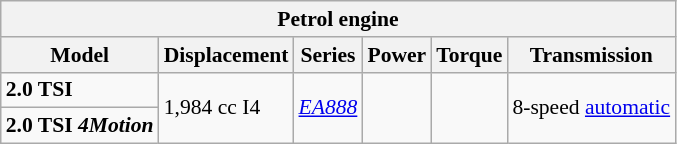<table class="wikitable" style="text-align:left; font-size:90%;">
<tr>
<th colspan="6" >Petrol engine</th>
</tr>
<tr>
<th>Model</th>
<th>Displacement</th>
<th>Series</th>
<th>Power</th>
<th>Torque</th>
<th>Transmission</th>
</tr>
<tr>
<td><strong>2.0 TSI</strong></td>
<td rowspan="2">1,984 cc I4</td>
<td rowspan="2"><em><a href='#'>EA888</a></em></td>
<td rowspan="2"></td>
<td rowspan="2"></td>
<td rowspan="2">8-speed <a href='#'>automatic</a></td>
</tr>
<tr>
<td><strong>2.0 TSI <em>4Motion<strong><em></td>
</tr>
</table>
